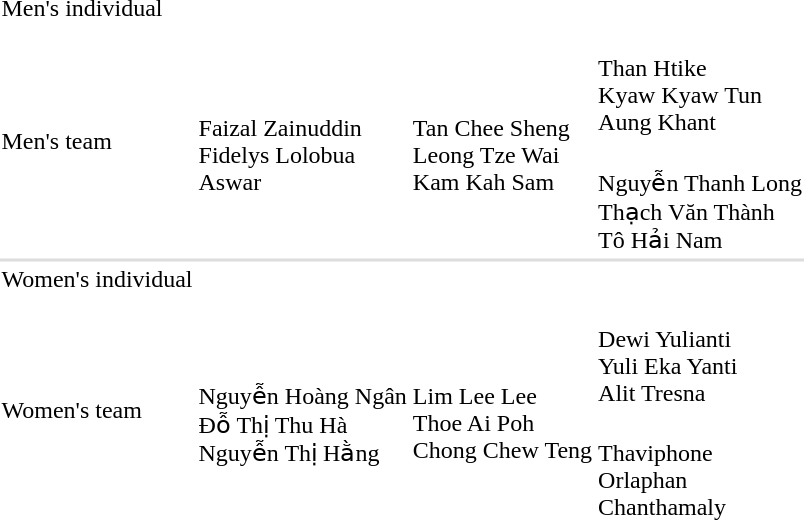<table>
<tr>
<td rowspan=2>Men's individual</td>
<td rowspan=2></td>
<td rowspan=2></td>
<td></td>
</tr>
<tr>
<td></td>
</tr>
<tr>
<td rowspan=2>Men's team</td>
<td rowspan=2><br>Faizal Zainuddin<br>Fidelys Lolobua<br>Aswar</td>
<td rowspan=2><br>Tan Chee Sheng<br>Leong Tze Wai<br>Kam Kah Sam</td>
<td><br>Than Htike<br>Kyaw Kyaw Tun<br>Aung Khant</td>
</tr>
<tr>
<td><br>Nguyễn Thanh Long<br>Thạch Văn Thành<br>Tô Hải Nam</td>
</tr>
<tr bgcolor=#dddddd>
<td colspan=4></td>
</tr>
<tr>
<td rowspan=2>Women's individual</td>
<td rowspan=2></td>
<td rowspan=2></td>
<td></td>
</tr>
<tr>
<td></td>
</tr>
<tr>
<td rowspan=2>Women's team</td>
<td rowspan=2><br>Nguyễn Hoàng Ngân<br>Đỗ Thị Thu Hà<br>Nguyễn Thị Hằng</td>
<td rowspan=2><br>Lim Lee Lee<br>Thoe Ai Poh<br>Chong Chew Teng</td>
<td><br>Dewi Yulianti<br>Yuli Eka Yanti<br>Alit Tresna</td>
</tr>
<tr>
<td><br>Thaviphone<br>Orlaphan<br>Chanthamaly</td>
</tr>
</table>
